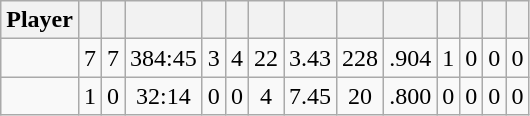<table class="wikitable sortable" style="text-align:center;">
<tr>
<th>Player</th>
<th></th>
<th></th>
<th></th>
<th></th>
<th></th>
<th></th>
<th></th>
<th></th>
<th></th>
<th></th>
<th></th>
<th></th>
<th></th>
</tr>
<tr>
<td></td>
<td>7</td>
<td>7</td>
<td>384:45</td>
<td>3</td>
<td>4</td>
<td>22</td>
<td>3.43</td>
<td>228</td>
<td>.904</td>
<td>1</td>
<td>0</td>
<td>0</td>
<td>0</td>
</tr>
<tr>
<td></td>
<td>1</td>
<td>0</td>
<td>32:14</td>
<td>0</td>
<td>0</td>
<td>4</td>
<td>7.45</td>
<td>20</td>
<td>.800</td>
<td>0</td>
<td>0</td>
<td>0</td>
<td>0</td>
</tr>
</table>
